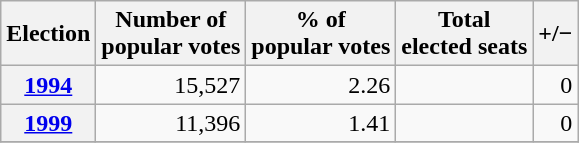<table class="wikitable" style="text-align: right;">
<tr align=center>
<th>Election</th>
<th>Number of<br>popular votes</th>
<th>% of<br>popular votes</th>
<th>Total<br>elected seats</th>
<th>+/−</th>
</tr>
<tr>
<th><a href='#'>1994</a></th>
<td>15,527</td>
<td>2.26</td>
<td></td>
<td>0</td>
</tr>
<tr>
<th><a href='#'>1999</a></th>
<td>11,396</td>
<td>1.41</td>
<td></td>
<td>0</td>
</tr>
<tr>
</tr>
</table>
